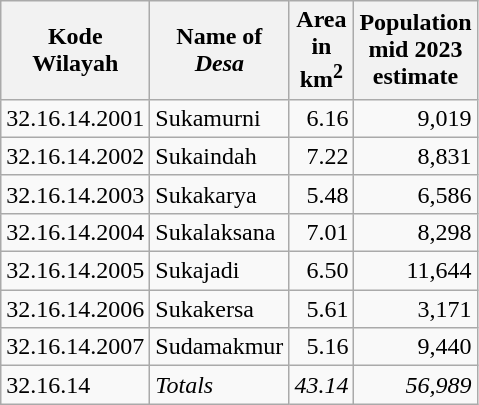<table class="wikitable">
<tr>
<th>Kode <br>Wilayah</th>
<th>Name of <br> <em>Desa</em></th>
<th>Area <br>in <br>km<sup>2</sup></th>
<th>Population<br>mid 2023<br>estimate</th>
</tr>
<tr>
<td>32.16.14.2001</td>
<td>Sukamurni</td>
<td align="right">6.16</td>
<td align="right">9,019</td>
</tr>
<tr>
<td>32.16.14.2002</td>
<td>Sukaindah</td>
<td align="right">7.22</td>
<td align="right">8,831</td>
</tr>
<tr>
<td>32.16.14.2003</td>
<td>Sukakarya</td>
<td align="right">5.48</td>
<td align="right">6,586</td>
</tr>
<tr>
<td>32.16.14.2004</td>
<td>Sukalaksana</td>
<td align="right">7.01</td>
<td align="right">8,298</td>
</tr>
<tr>
<td>32.16.14.2005</td>
<td>Sukajadi</td>
<td align="right">6.50</td>
<td align="right">11,644</td>
</tr>
<tr>
<td>32.16.14.2006</td>
<td>Sukakersa</td>
<td align="right">5.61</td>
<td align="right">3,171</td>
</tr>
<tr>
<td>32.16.14.2007</td>
<td>Sudamakmur</td>
<td align="right">5.16</td>
<td align="right">9,440</td>
</tr>
<tr>
<td>32.16.14</td>
<td><em>Totals</em></td>
<td align="right"><em>43.14</em></td>
<td align="right"><em>56,989</em></td>
</tr>
</table>
